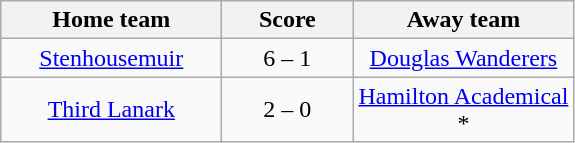<table class="wikitable" style="text-align: center">
<tr>
<th width=140>Home team</th>
<th width=80>Score</th>
<th width=140>Away team</th>
</tr>
<tr>
<td><a href='#'>Stenhousemuir</a></td>
<td>6 – 1</td>
<td><a href='#'>Douglas Wanderers</a></td>
</tr>
<tr>
<td><a href='#'>Third Lanark</a></td>
<td>2 – 0</td>
<td><a href='#'>Hamilton Academical</a> *</td>
</tr>
</table>
